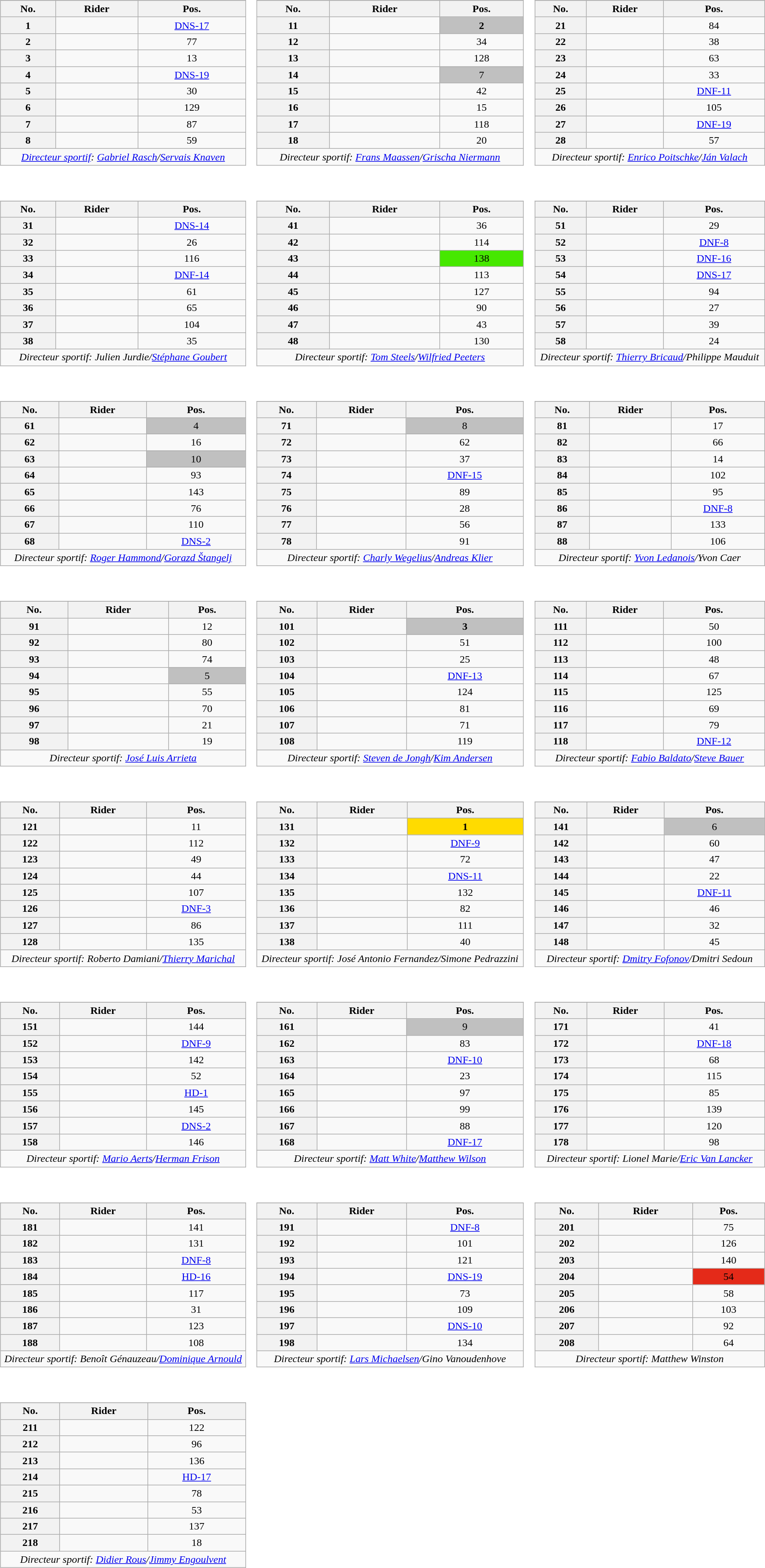<table>
<tr valign="top">
<td style="width:33%;"><br><table class="wikitable plainrowheaders" style="text-align:center; width:97%">
<tr>
</tr>
<tr style="text-align:center;">
<th scope="col">No.</th>
<th scope="col">Rider</th>
<th scope="col">Pos.</th>
</tr>
<tr>
<th scope="row" style="text-align:center;">1</th>
<td style="text-align:left;"></td>
<td><a href='#'>DNS-17</a></td>
</tr>
<tr>
<th scope="row" style="text-align:center;">2</th>
<td style="text-align:left;"></td>
<td>77</td>
</tr>
<tr>
<th scope="row" style="text-align:center;">3</th>
<td style="text-align:left;"></td>
<td>13</td>
</tr>
<tr>
<th scope="row" style="text-align:center;">4</th>
<td style="text-align:left;"></td>
<td><a href='#'>DNS-19</a></td>
</tr>
<tr>
<th scope="row" style="text-align:center;">5</th>
<td style="text-align:left;"></td>
<td>30</td>
</tr>
<tr>
<th scope="row" style="text-align:center;">6</th>
<td style="text-align:left;"></td>
<td>129</td>
</tr>
<tr>
<th scope="row" style="text-align:center;">7</th>
<td style="text-align:left;"></td>
<td>87</td>
</tr>
<tr>
<th scope="row" style="text-align:center;">8</th>
<td style="text-align:left;"></td>
<td>59</td>
</tr>
<tr align=center>
<td colspan="3"><em><a href='#'>Directeur sportif</a>: <a href='#'>Gabriel Rasch</a>/<a href='#'>Servais Knaven</a></em></td>
</tr>
</table>
</td>
<td><br><table class="wikitable plainrowheaders" style="text-align:center; width:97%">
<tr>
</tr>
<tr style="text-align:center;">
<th scope="col">No.</th>
<th scope="col">Rider</th>
<th scope="col">Pos.</th>
</tr>
<tr>
<th scope="row" style="text-align:center;">11</th>
<td style="text-align:left;"></td>
<td style="text-align:center; background:silver;"><strong>2</strong></td>
</tr>
<tr>
<th scope="row" style="text-align:center;">12</th>
<td style="text-align:left;"></td>
<td>34</td>
</tr>
<tr>
<th scope="row" style="text-align:center;">13</th>
<td style="text-align:left;"></td>
<td>128</td>
</tr>
<tr>
<th scope="row" style="text-align:center;">14</th>
<td style="text-align:left;"></td>
<td style="text-align:center; background:silver;">7</td>
</tr>
<tr>
<th scope="row" style="text-align:center;">15</th>
<td style="text-align:left;"></td>
<td>42</td>
</tr>
<tr>
<th scope="row" style="text-align:center;">16</th>
<td style="text-align:left;"></td>
<td>15</td>
</tr>
<tr>
<th scope="row" style="text-align:center;">17</th>
<td style="text-align:left;"></td>
<td>118</td>
</tr>
<tr>
<th scope="row" style="text-align:center;">18</th>
<td style="text-align:left;"></td>
<td>20</td>
</tr>
<tr align=center>
<td colspan="3"><em>Directeur sportif: <a href='#'>Frans Maassen</a>/<a href='#'>Grischa Niermann</a></em></td>
</tr>
</table>
</td>
<td><br><table class="wikitable plainrowheaders" style="text-align:center; width:97%">
<tr>
</tr>
<tr style="text-align:center;">
<th scope="col">No.</th>
<th scope="col">Rider</th>
<th scope="col">Pos.</th>
</tr>
<tr>
<th scope="row" style="text-align:center;">21</th>
<td style="text-align:left;"></td>
<td>84</td>
</tr>
<tr>
<th scope="row" style="text-align:center;">22</th>
<td style="text-align:left;"></td>
<td>38</td>
</tr>
<tr>
<th scope="row" style="text-align:center;">23</th>
<td style="text-align:left;"></td>
<td>63</td>
</tr>
<tr>
<th scope="row" style="text-align:center;">24</th>
<td style="text-align:left;"></td>
<td>33</td>
</tr>
<tr>
<th scope="row" style="text-align:center;">25</th>
<td style="text-align:left;"></td>
<td><a href='#'>DNF-11</a></td>
</tr>
<tr>
<th scope="row" style="text-align:center;">26</th>
<td style="text-align:left;"></td>
<td>105</td>
</tr>
<tr>
<th scope="row" style="text-align:center;">27</th>
<td style="text-align:left;"></td>
<td><a href='#'>DNF-19</a></td>
</tr>
<tr>
<th scope="row" style="text-align:center;">28</th>
<td style="text-align:left;"></td>
<td>57</td>
</tr>
<tr align=center>
<td colspan="3"><em>Directeur sportif: <a href='#'>Enrico Poitschke</a>/<a href='#'>Ján Valach</a></em></td>
</tr>
</table>
</td>
</tr>
<tr valign="top">
<td style="width:33%;"><br><table class="wikitable plainrowheaders" style="text-align:center; width:97%">
<tr>
</tr>
<tr style="text-align:center;">
<th scope="col">No.</th>
<th scope="col">Rider</th>
<th scope="col">Pos.</th>
</tr>
<tr>
<th scope="row" style="text-align:center;">31</th>
<td style="text-align:left;"></td>
<td><a href='#'>DNS-14</a></td>
</tr>
<tr>
<th scope="row" style="text-align:center;">32</th>
<td style="text-align:left;"></td>
<td>26</td>
</tr>
<tr>
<th scope="row" style="text-align:center;">33</th>
<td style="text-align:left;"></td>
<td>116</td>
</tr>
<tr>
<th scope="row" style="text-align:center;">34</th>
<td style="text-align:left;"></td>
<td><a href='#'>DNF-14</a></td>
</tr>
<tr>
<th scope="row" style="text-align:center;">35</th>
<td style="text-align:left;"></td>
<td>61</td>
</tr>
<tr>
<th scope="row" style="text-align:center;">36</th>
<td style="text-align:left;"></td>
<td>65</td>
</tr>
<tr>
<th scope="row" style="text-align:center;">37</th>
<td style="text-align:left;"></td>
<td>104</td>
</tr>
<tr>
<th scope="row" style="text-align:center;">38</th>
<td style="text-align:left;"></td>
<td>35</td>
</tr>
<tr align=center>
<td colspan="3"><em>Directeur sportif: Julien Jurdie/<a href='#'>Stéphane Goubert</a></em></td>
</tr>
</table>
</td>
<td><br><table class="wikitable plainrowheaders" style="text-align:center; width:97%">
<tr>
</tr>
<tr style="text-align:center;">
<th scope="col">No.</th>
<th scope="col">Rider</th>
<th scope="col">Pos.</th>
</tr>
<tr>
<th scope="row" style="text-align:center;">41</th>
<td style="text-align:left;"></td>
<td>36</td>
</tr>
<tr>
<th scope="row" style="text-align:center;">42</th>
<td style="text-align:left;"></td>
<td>114</td>
</tr>
<tr>
<th scope="row" style="text-align:center;">43</th>
<td style="text-align:left;"> </td>
<td style="text-align:center; background:#46E800;">138</td>
</tr>
<tr>
<th scope="row" style="text-align:center;">44</th>
<td style="text-align:left;"></td>
<td>113</td>
</tr>
<tr>
<th scope="row" style="text-align:center;">45</th>
<td style="text-align:left;"></td>
<td>127</td>
</tr>
<tr>
<th scope="row" style="text-align:center;">46</th>
<td style="text-align:left;"></td>
<td>90</td>
</tr>
<tr>
<th scope="row" style="text-align:center;">47</th>
<td style="text-align:left;"></td>
<td>43</td>
</tr>
<tr>
<th scope="row" style="text-align:center;">48</th>
<td style="text-align:left;"></td>
<td>130</td>
</tr>
<tr align=center>
<td colspan="3"><em>Directeur sportif: <a href='#'>Tom Steels</a>/<a href='#'>Wilfried Peeters</a></em></td>
</tr>
</table>
</td>
<td><br><table class="wikitable plainrowheaders" style="text-align:center; width:97%">
<tr>
</tr>
<tr style="text-align:center;">
<th scope="col">No.</th>
<th scope="col">Rider</th>
<th scope="col">Pos.</th>
</tr>
<tr>
<th scope="row" style="text-align:center;">51</th>
<td style="text-align:left;"></td>
<td>29</td>
</tr>
<tr>
<th scope="row" style="text-align:center;">52</th>
<td style="text-align:left;"></td>
<td><a href='#'>DNF-8</a></td>
</tr>
<tr>
<th scope="row" style="text-align:center;">53</th>
<td style="text-align:left;"></td>
<td><a href='#'>DNF-16</a></td>
</tr>
<tr>
<th scope="row" style="text-align:center;">54</th>
<td style="text-align:left;"></td>
<td><a href='#'>DNS-17</a></td>
</tr>
<tr>
<th scope="row" style="text-align:center;">55</th>
<td style="text-align:left;"></td>
<td>94</td>
</tr>
<tr>
<th scope="row" style="text-align:center;">56</th>
<td style="text-align:left;"></td>
<td>27</td>
</tr>
<tr>
<th scope="row" style="text-align:center;">57</th>
<td style="text-align:left;"></td>
<td>39</td>
</tr>
<tr>
<th scope="row" style="text-align:center;">58</th>
<td style="text-align:left;"></td>
<td>24</td>
</tr>
<tr align=center>
<td colspan="3"><em>Directeur sportif: <a href='#'>Thierry Bricaud</a>/Philippe Mauduit</em></td>
</tr>
</table>
</td>
<td></td>
</tr>
<tr valign="top">
<td style="width:33%;"><br><table class="wikitable plainrowheaders" style="text-align:center; width:97%">
<tr>
</tr>
<tr style="text-align:center;">
<th scope="col">No.</th>
<th scope="col">Rider</th>
<th scope="col">Pos.</th>
</tr>
<tr>
<th scope="row" style="text-align:center;">61</th>
<td style="text-align:left;"></td>
<td style="text-align:center; background:silver;">4</td>
</tr>
<tr>
<th scope="row" style="text-align:center;">62</th>
<td style="text-align:left;"></td>
<td>16</td>
</tr>
<tr>
<th scope="row" style="text-align:center;">63</th>
<td style="text-align:left;"></td>
<td style="text-align:center; background:silver;">10</td>
</tr>
<tr>
<th scope="row" style="text-align:center;">64</th>
<td style="text-align:left;"></td>
<td>93</td>
</tr>
<tr>
<th scope="row" style="text-align:center;">65</th>
<td style="text-align:left;"></td>
<td>143</td>
</tr>
<tr>
<th scope="row" style="text-align:center;">66</th>
<td style="text-align:left;"></td>
<td>76</td>
</tr>
<tr>
<th scope="row" style="text-align:center;">67</th>
<td style="text-align:left;"></td>
<td>110</td>
</tr>
<tr>
<th scope="row" style="text-align:center;">68</th>
<td style="text-align:left;"></td>
<td><a href='#'>DNS-2</a></td>
</tr>
<tr align=center>
<td colspan="3"><em>Directeur sportif: <a href='#'>Roger Hammond</a>/<a href='#'>Gorazd Štangelj</a></em></td>
</tr>
</table>
</td>
<td><br><table class="wikitable plainrowheaders" style="text-align:center; width:97%">
<tr>
</tr>
<tr style="text-align:center;">
<th scope="col">No.</th>
<th scope="col">Rider</th>
<th scope="col">Pos.</th>
</tr>
<tr>
<th scope="row" style="text-align:center;">71</th>
<td style="text-align:left;"></td>
<td style="text-align:center; background:silver;">8</td>
</tr>
<tr>
<th scope="row" style="text-align:center;">72</th>
<td style="text-align:left;"></td>
<td>62</td>
</tr>
<tr>
<th scope="row" style="text-align:center;">73</th>
<td style="text-align:left;"></td>
<td>37</td>
</tr>
<tr>
<th scope="row" style="text-align:center;">74</th>
<td style="text-align:left;"></td>
<td><a href='#'>DNF-15</a></td>
</tr>
<tr>
<th scope="row" style="text-align:center;">75</th>
<td style="text-align:left;"></td>
<td>89</td>
</tr>
<tr>
<th scope="row" style="text-align:center;">76</th>
<td style="text-align:left;"></td>
<td>28</td>
</tr>
<tr>
<th scope="row" style="text-align:center;">77</th>
<td style="text-align:left;"></td>
<td>56</td>
</tr>
<tr>
<th scope="row" style="text-align:center;">78</th>
<td style="text-align:left;"></td>
<td>91</td>
</tr>
<tr align=center>
<td colspan="3"><em>Directeur sportif: <a href='#'>Charly Wegelius</a>/<a href='#'>Andreas Klier</a></em></td>
</tr>
</table>
</td>
<td><br><table class="wikitable plainrowheaders" style="text-align:center; width:97%">
<tr>
</tr>
<tr style="text-align:center;">
<th scope="col">No.</th>
<th scope="col">Rider</th>
<th scope="col">Pos.</th>
</tr>
<tr>
<th scope="row" style="text-align:center;">81</th>
<td style="text-align:left;"></td>
<td>17</td>
</tr>
<tr>
<th scope="row" style="text-align:center;">82</th>
<td style="text-align:left;"></td>
<td>66</td>
</tr>
<tr>
<th scope="row" style="text-align:center;">83</th>
<td style="text-align:left;"></td>
<td>14</td>
</tr>
<tr>
<th scope="row" style="text-align:center;">84</th>
<td style="text-align:left;"></td>
<td>102</td>
</tr>
<tr>
<th scope="row" style="text-align:center;">85</th>
<td style="text-align:left;"></td>
<td>95</td>
</tr>
<tr>
<th scope="row" style="text-align:center;">86</th>
<td style="text-align:left;"></td>
<td><a href='#'>DNF-8</a></td>
</tr>
<tr>
<th scope="row" style="text-align:center;">87</th>
<td style="text-align:left;"></td>
<td>133</td>
</tr>
<tr>
<th scope="row" style="text-align:center;">88</th>
<td style="text-align:left;"></td>
<td>106</td>
</tr>
<tr align=center>
<td colspan="3"><em>Directeur sportif: <a href='#'>Yvon Ledanois</a>/Yvon Caer</em></td>
</tr>
</table>
</td>
<td></td>
</tr>
<tr valign="top">
<td style="width:33%;"><br><table class="wikitable plainrowheaders" style="text-align:center; width:97%">
<tr>
</tr>
<tr style="text-align:center;">
<th scope="col">No.</th>
<th scope="col">Rider</th>
<th scope="col">Pos.</th>
</tr>
<tr>
<th scope="row" style="text-align:center;">91</th>
<td style="text-align:left;"></td>
<td>12</td>
</tr>
<tr>
<th scope="row" style="text-align:center;">92</th>
<td style="text-align:left;"></td>
<td>80</td>
</tr>
<tr>
<th scope="row" style="text-align:center;">93</th>
<td style="text-align:left;"></td>
<td>74</td>
</tr>
<tr>
<th scope="row" style="text-align:center;">94</th>
<td style="text-align:left;"></td>
<td style="text-align:center; background:silver;">5</td>
</tr>
<tr>
<th scope="row" style="text-align:center;">95</th>
<td style="text-align:left;"></td>
<td>55</td>
</tr>
<tr>
<th scope="row" style="text-align:center;">96</th>
<td style="text-align:left;"></td>
<td>70</td>
</tr>
<tr>
<th scope="row" style="text-align:center;">97</th>
<td style="text-align:left;"></td>
<td>21</td>
</tr>
<tr>
<th scope="row" style="text-align:center;">98</th>
<td style="text-align:left;"></td>
<td>19</td>
</tr>
<tr align=center>
<td colspan="3"><em>Directeur sportif: <a href='#'>José Luis Arrieta</a></em></td>
</tr>
</table>
</td>
<td><br><table class="wikitable plainrowheaders" style="text-align:center; width:97%">
<tr>
</tr>
<tr style="text-align:center;">
<th scope="col">No.</th>
<th scope="col">Rider</th>
<th scope="col">Pos.</th>
</tr>
<tr>
<th scope="row" style="text-align:center;">101</th>
<td style="text-align:left;"></td>
<td style="text-align:center; background:silver;"><strong>3</strong></td>
</tr>
<tr>
<th scope="row" style="text-align:center;">102</th>
<td style="text-align:left;"></td>
<td>51</td>
</tr>
<tr>
<th scope="row" style="text-align:center;">103</th>
<td style="text-align:left;"></td>
<td>25</td>
</tr>
<tr>
<th scope="row" style="text-align:center;">104</th>
<td style="text-align:left;"></td>
<td><a href='#'>DNF-13</a></td>
</tr>
<tr>
<th scope="row" style="text-align:center;">105</th>
<td style="text-align:left;"></td>
<td>124</td>
</tr>
<tr>
<th scope="row" style="text-align:center;">106</th>
<td style="text-align:left;"></td>
<td>81</td>
</tr>
<tr>
<th scope="row" style="text-align:center;">107</th>
<td style="text-align:left;"></td>
<td>71</td>
</tr>
<tr>
<th scope="row" style="text-align:center;">108</th>
<td style="text-align:left;"></td>
<td>119</td>
</tr>
<tr align=center>
<td colspan="3"><em>Directeur sportif: <a href='#'>Steven de Jongh</a>/<a href='#'>Kim Andersen</a></em></td>
</tr>
</table>
</td>
<td><br><table class="wikitable plainrowheaders" style="text-align:center; width:97%">
<tr>
</tr>
<tr style="text-align:center;">
<th scope="col">No.</th>
<th scope="col">Rider</th>
<th scope="col">Pos.</th>
</tr>
<tr>
<th scope="row" style="text-align:center;">111</th>
<td style="text-align:left;"></td>
<td>50</td>
</tr>
<tr>
<th scope="row" style="text-align:center;">112</th>
<td style="text-align:left;"></td>
<td>100</td>
</tr>
<tr>
<th scope="row" style="text-align:center;">113</th>
<td style="text-align:left;"></td>
<td>48</td>
</tr>
<tr>
<th scope="row" style="text-align:center;">114</th>
<td style="text-align:left;"></td>
<td>67</td>
</tr>
<tr>
<th scope="row" style="text-align:center;">115</th>
<td style="text-align:left;"></td>
<td>125</td>
</tr>
<tr>
<th scope="row" style="text-align:center;">116</th>
<td style="text-align:left;"></td>
<td>69</td>
</tr>
<tr>
<th scope="row" style="text-align:center;">117</th>
<td style="text-align:left;"></td>
<td>79</td>
</tr>
<tr>
<th scope="row" style="text-align:center;">118</th>
<td style="text-align:left;"></td>
<td><a href='#'>DNF-12</a></td>
</tr>
<tr align=center>
<td colspan="3"><em>Directeur sportif: <a href='#'>Fabio Baldato</a>/<a href='#'>Steve Bauer</a></em></td>
</tr>
</table>
</td>
<td></td>
</tr>
<tr valign="top">
<td style="width:33%;"><br><table class="wikitable plainrowheaders" style="text-align:center; width:97%">
<tr>
</tr>
<tr style="text-align:center;">
<th scope="col">No.</th>
<th scope="col">Rider</th>
<th scope="col">Pos.</th>
</tr>
<tr>
<th scope="row" style="text-align:center;">121</th>
<td style="text-align:left;"></td>
<td>11</td>
</tr>
<tr>
<th scope="row" style="text-align:center;">122</th>
<td style="text-align:left;"></td>
<td>112</td>
</tr>
<tr>
<th scope="row" style="text-align:center;">123</th>
<td style="text-align:left;"></td>
<td>49</td>
</tr>
<tr>
<th scope="row" style="text-align:center;">124</th>
<td style="text-align:left;"></td>
<td>44</td>
</tr>
<tr>
<th scope="row" style="text-align:center;">125</th>
<td style="text-align:left;"></td>
<td>107</td>
</tr>
<tr>
<th scope="row" style="text-align:center;">126</th>
<td style="text-align:left;"></td>
<td><a href='#'>DNF-3</a></td>
</tr>
<tr>
<th scope="row" style="text-align:center;">127</th>
<td style="text-align:left;"></td>
<td>86</td>
</tr>
<tr>
<th scope="row" style="text-align:center;">128</th>
<td style="text-align:left;"></td>
<td>135</td>
</tr>
<tr align=center>
<td colspan="3"><em>Directeur sportif: Roberto Damiani/<a href='#'>Thierry Marichal</a></em></td>
</tr>
</table>
</td>
<td><br><table class="wikitable plainrowheaders" style="text-align:center; width:97%">
<tr>
</tr>
<tr style="text-align:center;">
<th scope="col">No.</th>
<th scope="col">Rider</th>
<th scope="col">Pos.</th>
</tr>
<tr>
<th scope="row" style="text-align:center;">131</th>
<td style="text-align:left;">  </td>
<td style="text-align:center; background:#FFDB00;"><strong>1</strong></td>
</tr>
<tr>
<th scope="row" style="text-align:center;">132</th>
<td style="text-align:left;"></td>
<td><a href='#'>DNF-9</a></td>
</tr>
<tr>
<th scope="row" style="text-align:center;">133</th>
<td style="text-align:left;"></td>
<td>72</td>
</tr>
<tr>
<th scope="row" style="text-align:center;">134</th>
<td style="text-align:left;"></td>
<td><a href='#'>DNS-11</a></td>
</tr>
<tr>
<th scope="row" style="text-align:center;">135</th>
<td style="text-align:left;"></td>
<td>132</td>
</tr>
<tr>
<th scope="row" style="text-align:center;">136</th>
<td style="text-align:left;"></td>
<td>82</td>
</tr>
<tr>
<th scope="row" style="text-align:center;">137</th>
<td style="text-align:left;"></td>
<td>111</td>
</tr>
<tr>
<th scope="row" style="text-align:center;">138</th>
<td style="text-align:left;"></td>
<td>40</td>
</tr>
<tr align=center>
<td colspan="3"><em>Directeur sportif: José Antonio Fernandez/Simone Pedrazzini</em></td>
</tr>
</table>
</td>
<td><br><table class="wikitable plainrowheaders" style="text-align:center; width:97%">
<tr>
</tr>
<tr style="text-align:center;">
<th scope="col">No.</th>
<th scope="col">Rider</th>
<th scope="col">Pos.</th>
</tr>
<tr>
<th scope="row" style="text-align:center;">141</th>
<td style="text-align:left;"></td>
<td style="text-align:center; background:silver;">6</td>
</tr>
<tr>
<th scope="row" style="text-align:center;">142</th>
<td style="text-align:left;"></td>
<td>60</td>
</tr>
<tr>
<th scope="row" style="text-align:center;">143</th>
<td style="text-align:left;"></td>
<td>47</td>
</tr>
<tr>
<th scope="row" style="text-align:center;">144</th>
<td style="text-align:left;"></td>
<td>22</td>
</tr>
<tr>
<th scope="row" style="text-align:center;">145</th>
<td style="text-align:left;"></td>
<td><a href='#'>DNF-11</a></td>
</tr>
<tr>
<th scope="row" style="text-align:center;">146</th>
<td style="text-align:left;"></td>
<td>46</td>
</tr>
<tr>
<th scope="row" style="text-align:center;">147</th>
<td style="text-align:left;"></td>
<td>32</td>
</tr>
<tr>
<th scope="row" style="text-align:center;">148</th>
<td style="text-align:left;"></td>
<td>45</td>
</tr>
<tr align=center>
<td colspan="3"><em>Directeur sportif: <a href='#'>Dmitry Fofonov</a>/Dmitri Sedoun</em></td>
</tr>
</table>
</td>
<td></td>
</tr>
<tr valign="top">
<td style="width:33%;"><br><table class="wikitable plainrowheaders" style="text-align:center; width:97%">
<tr>
</tr>
<tr style="text-align:center;">
<th scope="col">No.</th>
<th scope="col">Rider</th>
<th scope="col">Pos.</th>
</tr>
<tr>
<th scope="row" style="text-align:center;">151</th>
<td style="text-align:left;"></td>
<td>144</td>
</tr>
<tr>
<th scope="row" style="text-align:center;">152</th>
<td style="text-align:left;"></td>
<td><a href='#'>DNF-9</a></td>
</tr>
<tr>
<th scope="row" style="text-align:center;">153</th>
<td style="text-align:left;"></td>
<td>142</td>
</tr>
<tr>
<th scope="row" style="text-align:center;">154</th>
<td style="text-align:left;"></td>
<td>52</td>
</tr>
<tr>
<th scope="row" style="text-align:center;">155</th>
<td style="text-align:left;"></td>
<td><a href='#'>HD-1</a></td>
</tr>
<tr>
<th scope="row" style="text-align:center;">156</th>
<td style="text-align:left;"></td>
<td>145</td>
</tr>
<tr>
<th scope="row" style="text-align:center;">157</th>
<td style="text-align:left;"></td>
<td><a href='#'>DNS-2</a></td>
</tr>
<tr>
<th scope="row" style="text-align:center;">158</th>
<td style="text-align:left;"></td>
<td>146</td>
</tr>
<tr align=center>
<td colspan="3"><em>Directeur sportif: <a href='#'>Mario Aerts</a>/<a href='#'>Herman Frison</a></em></td>
</tr>
</table>
</td>
<td><br><table class="wikitable plainrowheaders" style="text-align:center; width:97%">
<tr>
</tr>
<tr style="text-align:center;">
<th scope="col">No.</th>
<th scope="col">Rider</th>
<th scope="col">Pos.</th>
</tr>
<tr>
<th scope="row" style="text-align:center;">161</th>
<td style="text-align:left;"></td>
<td style="text-align:center; background:silver;">9</td>
</tr>
<tr>
<th scope="row" style="text-align:center;">162</th>
<td style="text-align:left;"></td>
<td>83</td>
</tr>
<tr>
<th scope="row" style="text-align:center;">163</th>
<td style="text-align:left;"></td>
<td><a href='#'>DNF-10</a></td>
</tr>
<tr>
<th scope="row" style="text-align:center;">164</th>
<td style="text-align:left;"></td>
<td>23</td>
</tr>
<tr>
<th scope="row" style="text-align:center;">165</th>
<td style="text-align:left;"></td>
<td>97</td>
</tr>
<tr>
<th scope="row" style="text-align:center;">166</th>
<td style="text-align:left;"></td>
<td>99</td>
</tr>
<tr>
<th scope="row" style="text-align:center;">167</th>
<td style="text-align:left;"></td>
<td>88</td>
</tr>
<tr>
<th scope="row" style="text-align:center;">168</th>
<td style="text-align:left;"></td>
<td><a href='#'>DNF-17</a></td>
</tr>
<tr align=center>
<td colspan="3"><em>Directeur sportif: <a href='#'>Matt White</a>/<a href='#'>Matthew Wilson</a></em></td>
</tr>
</table>
</td>
<td><br><table class="wikitable plainrowheaders" style="text-align:center; width:97%">
<tr>
</tr>
<tr style="text-align:center;">
<th scope="col">No.</th>
<th scope="col">Rider</th>
<th scope="col">Pos.</th>
</tr>
<tr>
<th scope="row" style="text-align:center;">171</th>
<td style="text-align:left;"></td>
<td>41</td>
</tr>
<tr>
<th scope="row" style="text-align:center;">172</th>
<td style="text-align:left;"></td>
<td><a href='#'>DNF-18</a></td>
</tr>
<tr>
<th scope="row" style="text-align:center;">173</th>
<td style="text-align:left;"></td>
<td>68</td>
</tr>
<tr>
<th scope="row" style="text-align:center;">174</th>
<td style="text-align:left;"></td>
<td>115</td>
</tr>
<tr>
<th scope="row" style="text-align:center;">175</th>
<td style="text-align:left;"></td>
<td>85</td>
</tr>
<tr>
<th scope="row" style="text-align:center;">176</th>
<td style="text-align:left;"></td>
<td>139</td>
</tr>
<tr>
<th scope="row" style="text-align:center;">177</th>
<td style="text-align:left;"></td>
<td>120</td>
</tr>
<tr>
<th scope="row" style="text-align:center;">178</th>
<td style="text-align:left;"></td>
<td>98</td>
</tr>
<tr align=center>
<td colspan="3"><em>Directeur sportif: Lionel Marie/<a href='#'>Eric Van Lancker</a></em></td>
</tr>
</table>
</td>
<td></td>
</tr>
<tr valign="top">
<td style="width:33%;"><br><table class="wikitable plainrowheaders" style="text-align:center; width:97%">
<tr>
</tr>
<tr style="text-align:center;">
<th scope="col">No.</th>
<th scope="col">Rider</th>
<th scope="col">Pos.</th>
</tr>
<tr>
<th scope="row" style="text-align:center;">181</th>
<td style="text-align:left;"></td>
<td>141</td>
</tr>
<tr>
<th scope="row" style="text-align:center;">182</th>
<td style="text-align:left;"></td>
<td>131</td>
</tr>
<tr>
<th scope="row" style="text-align:center;">183</th>
<td style="text-align:left;"></td>
<td><a href='#'>DNF-8</a></td>
</tr>
<tr>
<th scope="row" style="text-align:center;">184</th>
<td style="text-align:left;"></td>
<td><a href='#'>HD-16</a></td>
</tr>
<tr>
<th scope="row" style="text-align:center;">185</th>
<td style="text-align:left;"></td>
<td>117</td>
</tr>
<tr>
<th scope="row" style="text-align:center;">186</th>
<td style="text-align:left;"></td>
<td>31</td>
</tr>
<tr>
<th scope="row" style="text-align:center;">187</th>
<td style="text-align:left;"></td>
<td>123</td>
</tr>
<tr>
<th scope="row" style="text-align:center;">188</th>
<td style="text-align:left;"></td>
<td>108</td>
</tr>
<tr align=center>
<td colspan="3"><em>Directeur sportif: Benoît Génauzeau/<a href='#'>Dominique Arnould</a></em></td>
</tr>
</table>
</td>
<td><br><table class="wikitable plainrowheaders" style="text-align:center; width:97%">
<tr>
</tr>
<tr style="text-align:center;">
<th scope="col">No.</th>
<th scope="col">Rider</th>
<th scope="col">Pos.</th>
</tr>
<tr>
<th scope="row" style="text-align:center;">191</th>
<td style="text-align:left;"></td>
<td><a href='#'>DNF-8</a></td>
</tr>
<tr>
<th scope="row" style="text-align:center;">192</th>
<td style="text-align:left;"></td>
<td>101</td>
</tr>
<tr>
<th scope="row" style="text-align:center;">193</th>
<td style="text-align:left;"></td>
<td>121</td>
</tr>
<tr>
<th scope="row" style="text-align:center;">194</th>
<td style="text-align:left;"></td>
<td><a href='#'>DNS-19</a></td>
</tr>
<tr>
<th scope="row" style="text-align:center;">195</th>
<td style="text-align:left;"></td>
<td>73</td>
</tr>
<tr>
<th scope="row" style="text-align:center;">196</th>
<td style="text-align:left;"></td>
<td>109</td>
</tr>
<tr>
<th scope="row" style="text-align:center;">197</th>
<td style="text-align:left;"></td>
<td><a href='#'>DNS-10</a></td>
</tr>
<tr>
<th scope="row" style="text-align:center;">198</th>
<td style="text-align:left;"></td>
<td>134</td>
</tr>
<tr align=center>
<td colspan="3"><em>Directeur sportif: <a href='#'>Lars Michaelsen</a>/Gino Vanoudenhove</em></td>
</tr>
</table>
</td>
<td><br><table class="wikitable plainrowheaders" style="text-align:center; width:97%">
<tr>
</tr>
<tr style="text-align:center;">
<th scope="col">No.</th>
<th scope="col">Rider</th>
<th scope="col">Pos.</th>
</tr>
<tr>
<th scope="row" style="text-align:center;">201</th>
<td style="text-align:left;"></td>
<td>75</td>
</tr>
<tr>
<th scope="row" style="text-align:center;">202</th>
<td style="text-align:left;"></td>
<td>126</td>
</tr>
<tr>
<th scope="row" style="text-align:center;">203</th>
<td style="text-align:left;"></td>
<td>140</td>
</tr>
<tr>
<th scope="row" style="text-align:center;">204</th>
<td style="text-align:left;"> </td>
<td style="text-align:center; background:#E42A19;">54</td>
</tr>
<tr>
<th scope="row" style="text-align:center;">205</th>
<td style="text-align:left;"></td>
<td>58</td>
</tr>
<tr>
<th scope="row" style="text-align:center;">206</th>
<td style="text-align:left;"></td>
<td>103</td>
</tr>
<tr>
<th scope="row" style="text-align:center;">207</th>
<td style="text-align:left;"></td>
<td>92</td>
</tr>
<tr>
<th scope="row" style="text-align:center;">208</th>
<td style="text-align:left;"></td>
<td>64</td>
</tr>
<tr align=center>
<td colspan="3"><em>Directeur sportif: Matthew Winston</em></td>
</tr>
</table>
</td>
<td></td>
</tr>
<tr valign="top">
<td style="width:33%;"><br><table class="wikitable plainrowheaders" style="text-align:center; width:97%">
<tr>
</tr>
<tr style="text-align:center;">
<th scope="col">No.</th>
<th scope="col">Rider</th>
<th scope="col">Pos.</th>
</tr>
<tr>
<th scope="row" style="text-align:center;">211</th>
<td style="text-align:left;"></td>
<td>122</td>
</tr>
<tr>
<th scope="row" style="text-align:center;">212</th>
<td style="text-align:left;"></td>
<td>96</td>
</tr>
<tr>
<th scope="row" style="text-align:center;">213</th>
<td style="text-align:left;"></td>
<td>136</td>
</tr>
<tr>
<th scope="row" style="text-align:center;">214</th>
<td style="text-align:left;"></td>
<td><a href='#'>HD-17</a></td>
</tr>
<tr>
<th scope="row" style="text-align:center;">215</th>
<td style="text-align:left;"></td>
<td>78</td>
</tr>
<tr>
<th scope="row" style="text-align:center;">216</th>
<td style="text-align:left;"></td>
<td>53</td>
</tr>
<tr>
<th scope="row" style="text-align:center;">217</th>
<td style="text-align:left;"></td>
<td>137</td>
</tr>
<tr>
<th scope="row" style="text-align:center;">218</th>
<td style="text-align:left;"></td>
<td>18</td>
</tr>
<tr align=center>
<td colspan="3"><em>Directeur sportif: <a href='#'>Didier Rous</a>/<a href='#'>Jimmy Engoulvent</a></em></td>
</tr>
</table>
</td>
</tr>
</table>
